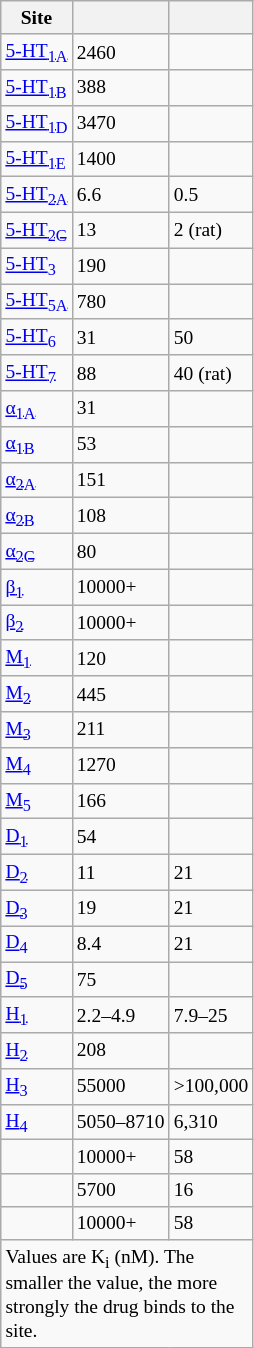<table class="wikitable floatright sortable" style="font-size:small;">
<tr>
<th data-sortable>Site</th>
<th></th>
<th></th>
</tr>
<tr>
<td><a href='#'>5-HT<sub>1A</sub></a></td>
<td>2460</td>
<td></td>
</tr>
<tr>
<td><a href='#'>5-HT<sub>1B</sub></a></td>
<td>388</td>
<td></td>
</tr>
<tr>
<td><a href='#'>5-HT<sub>1D</sub></a></td>
<td>3470</td>
<td></td>
</tr>
<tr>
<td><a href='#'>5-HT<sub>1E</sub></a></td>
<td>1400</td>
<td></td>
</tr>
<tr>
<td><a href='#'>5-HT<sub>2A</sub></a></td>
<td>6.6</td>
<td>0.5</td>
</tr>
<tr>
<td><a href='#'>5-HT<sub>2C</sub></a></td>
<td>13</td>
<td>2 (rat)</td>
</tr>
<tr>
<td><a href='#'>5-HT<sub>3</sub></a></td>
<td>190</td>
<td></td>
</tr>
<tr>
<td><a href='#'>5-HT<sub>5A</sub></a></td>
<td>780</td>
<td></td>
</tr>
<tr>
<td><a href='#'>5-HT<sub>6</sub></a></td>
<td>31</td>
<td>50</td>
</tr>
<tr>
<td><a href='#'>5-HT<sub>7</sub></a></td>
<td>88</td>
<td>40 (rat)</td>
</tr>
<tr>
<td><a href='#'>α<sub>1A</sub></a></td>
<td>31</td>
<td></td>
</tr>
<tr>
<td><a href='#'>α<sub>1B</sub></a></td>
<td>53</td>
<td></td>
</tr>
<tr>
<td><a href='#'>α<sub>2A</sub></a></td>
<td>151</td>
<td></td>
</tr>
<tr>
<td><a href='#'>α<sub>2B</sub></a></td>
<td>108</td>
<td></td>
</tr>
<tr>
<td><a href='#'>α<sub>2C</sub></a></td>
<td>80</td>
<td></td>
</tr>
<tr>
<td><a href='#'>β<sub>1</sub></a></td>
<td>10000+</td>
<td></td>
</tr>
<tr>
<td><a href='#'>β<sub>2</sub></a></td>
<td>10000+</td>
<td></td>
</tr>
<tr>
<td><a href='#'>M<sub>1</sub></a></td>
<td>120</td>
<td></td>
</tr>
<tr>
<td><a href='#'>M<sub>2</sub></a></td>
<td>445</td>
<td></td>
</tr>
<tr>
<td><a href='#'>M<sub>3</sub></a></td>
<td>211</td>
<td></td>
</tr>
<tr>
<td><a href='#'>M<sub>4</sub></a></td>
<td>1270</td>
<td></td>
</tr>
<tr>
<td><a href='#'>M<sub>5</sub></a></td>
<td>166</td>
<td></td>
</tr>
<tr>
<td><a href='#'>D<sub>1</sub></a></td>
<td>54</td>
<td></td>
</tr>
<tr>
<td><a href='#'>D<sub>2</sub></a></td>
<td>11</td>
<td>21</td>
</tr>
<tr>
<td><a href='#'>D<sub>3</sub></a></td>
<td>19</td>
<td>21</td>
</tr>
<tr>
<td><a href='#'>D<sub>4</sub></a></td>
<td>8.4</td>
<td>21</td>
</tr>
<tr>
<td><a href='#'>D<sub>5</sub></a></td>
<td>75</td>
<td></td>
</tr>
<tr>
<td><a href='#'>H<sub>1</sub></a></td>
<td>2.2–4.9</td>
<td>7.9–25</td>
</tr>
<tr>
<td><a href='#'>H<sub>2</sub></a></td>
<td>208</td>
<td></td>
</tr>
<tr>
<td><a href='#'>H<sub>3</sub></a></td>
<td>55000</td>
<td>>100,000</td>
</tr>
<tr>
<td><a href='#'>H<sub>4</sub></a></td>
<td>5050–8710</td>
<td>6,310</td>
</tr>
<tr>
<td></td>
<td>10000+</td>
<td>58</td>
</tr>
<tr>
<td></td>
<td>5700</td>
<td>16</td>
</tr>
<tr>
<td></td>
<td>10000+</td>
<td>58</td>
</tr>
<tr class="sortbottom">
<td colspan="3" style="width: 1px;">Values are K<sub>i</sub> (nM). The smaller the value, the more strongly the drug binds to the site.</td>
</tr>
</table>
